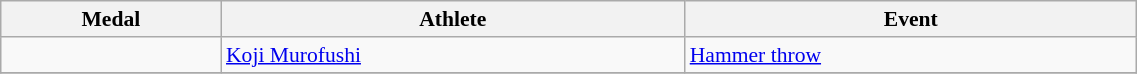<table class="wikitable" style="font-size:90%" width=60%>
<tr>
<th>Medal</th>
<th>Athlete</th>
<th>Event</th>
</tr>
<tr>
<td></td>
<td><a href='#'>Koji Murofushi</a></td>
<td><a href='#'>Hammer throw</a></td>
</tr>
<tr>
</tr>
</table>
